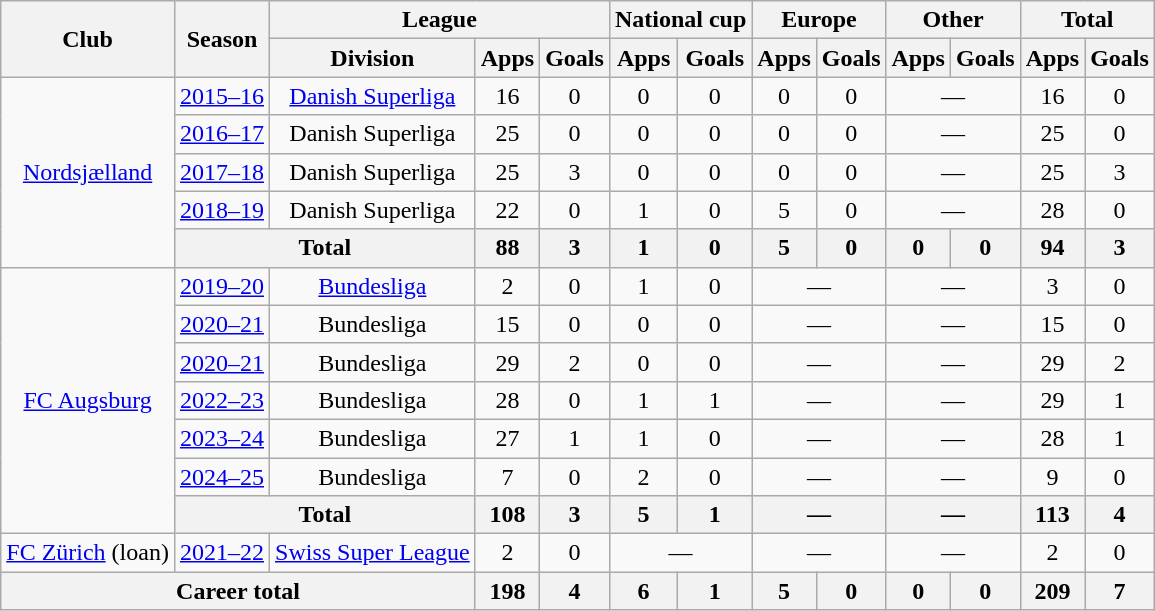<table class="wikitable" style="text-align:center">
<tr>
<th rowspan="2">Club</th>
<th rowspan="2">Season</th>
<th colspan="3">League</th>
<th colspan="2">National cup</th>
<th colspan="2">Europe</th>
<th colspan="2">Other</th>
<th colspan="2">Total</th>
</tr>
<tr>
<th>Division</th>
<th>Apps</th>
<th>Goals</th>
<th>Apps</th>
<th>Goals</th>
<th>Apps</th>
<th>Goals</th>
<th>Apps</th>
<th>Goals</th>
<th>Apps</th>
<th>Goals</th>
</tr>
<tr>
<td rowspan="5"><a href='#'>Nordsjælland</a></td>
<td><a href='#'>2015–16</a></td>
<td><a href='#'>Danish Superliga</a></td>
<td>16</td>
<td>0</td>
<td>0</td>
<td>0</td>
<td>0</td>
<td>0</td>
<td colspan="2">—</td>
<td>16</td>
<td>0</td>
</tr>
<tr>
<td><a href='#'>2016–17</a></td>
<td>Danish Superliga</td>
<td>25</td>
<td>0</td>
<td>0</td>
<td>0</td>
<td>0</td>
<td>0</td>
<td colspan="2">—</td>
<td>25</td>
<td>0</td>
</tr>
<tr>
<td><a href='#'>2017–18</a></td>
<td>Danish Superliga</td>
<td>25</td>
<td>3</td>
<td>0</td>
<td>0</td>
<td>0</td>
<td>0</td>
<td colspan="2">—</td>
<td>25</td>
<td>3</td>
</tr>
<tr>
<td><a href='#'>2018–19</a></td>
<td>Danish Superliga</td>
<td>22</td>
<td>0</td>
<td>1</td>
<td>0</td>
<td>5</td>
<td>0</td>
<td colspan="2">—</td>
<td>28</td>
<td>0</td>
</tr>
<tr>
<th colspan="2">Total</th>
<th>88</th>
<th>3</th>
<th>1</th>
<th>0</th>
<th>5</th>
<th>0</th>
<th>0</th>
<th>0</th>
<th>94</th>
<th>3</th>
</tr>
<tr>
<td rowspan="7"><a href='#'>FC Augsburg</a></td>
<td><a href='#'>2019–20</a></td>
<td><a href='#'>Bundesliga</a></td>
<td>2</td>
<td>0</td>
<td>1</td>
<td>0</td>
<td colspan="2">—</td>
<td colspan="2">—</td>
<td>3</td>
<td>0</td>
</tr>
<tr>
<td><a href='#'>2020–21</a></td>
<td>Bundesliga</td>
<td>15</td>
<td>0</td>
<td>0</td>
<td>0</td>
<td colspan="2">—</td>
<td colspan="2">—</td>
<td>15</td>
<td>0</td>
</tr>
<tr>
<td><a href='#'>2020–21</a></td>
<td>Bundesliga</td>
<td>29</td>
<td>2</td>
<td>0</td>
<td>0</td>
<td colspan="2">—</td>
<td colspan="2">—</td>
<td>29</td>
<td>2</td>
</tr>
<tr>
<td><a href='#'>2022–23</a></td>
<td>Bundesliga</td>
<td>28</td>
<td>0</td>
<td>1</td>
<td>1</td>
<td colspan="2">—</td>
<td colspan="2">—</td>
<td>29</td>
<td>1</td>
</tr>
<tr>
<td><a href='#'>2023–24</a></td>
<td>Bundesliga</td>
<td>27</td>
<td>1</td>
<td>1</td>
<td>0</td>
<td colspan="2">—</td>
<td colspan="2">—</td>
<td>28</td>
<td>1</td>
</tr>
<tr>
<td><a href='#'>2024–25</a></td>
<td>Bundesliga</td>
<td>7</td>
<td>0</td>
<td>2</td>
<td>0</td>
<td colspan="2">—</td>
<td colspan="2">—</td>
<td>9</td>
<td>0</td>
</tr>
<tr>
<th colspan="2">Total</th>
<th>108</th>
<th>3</th>
<th>5</th>
<th>1</th>
<th colspan="2">—</th>
<th colspan="2">—</th>
<th>113</th>
<th>4</th>
</tr>
<tr>
<td><a href='#'>FC Zürich</a> (loan)</td>
<td><a href='#'>2021–22</a></td>
<td><a href='#'>Swiss Super League</a></td>
<td>2</td>
<td>0</td>
<td colspan="2">—</td>
<td colspan="2">—</td>
<td colspan="2">—</td>
<td>2</td>
<td>0</td>
</tr>
<tr>
<th colspan="3">Career total</th>
<th>198</th>
<th>4</th>
<th>6</th>
<th>1</th>
<th>5</th>
<th>0</th>
<th>0</th>
<th>0</th>
<th>209</th>
<th>7</th>
</tr>
</table>
